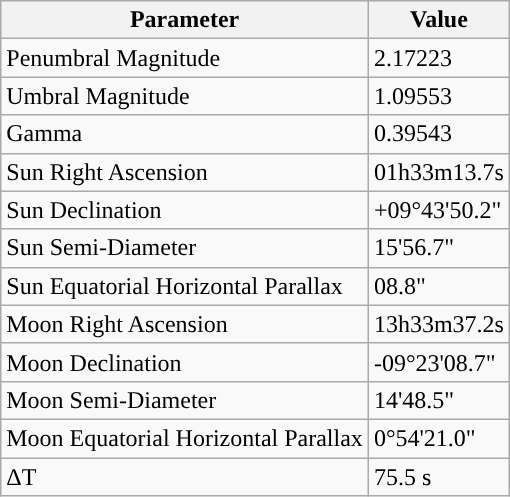<table class="wikitable">
<tr>
<th>Parameter</th>
<th>Value</th>
</tr>
<tr>
<td>Penumbral Magnitude</td>
<td>2.17223</td>
</tr>
<tr>
<td>Umbral Magnitude</td>
<td>1.09553</td>
</tr>
<tr>
<td>Gamma</td>
<td>0.39543</td>
</tr>
<tr>
<td>Sun Right Ascension</td>
<td>01h33m13.7s</td>
</tr>
<tr>
<td>Sun Declination</td>
<td>+09°43'50.2"</td>
</tr>
<tr>
<td>Sun Semi-Diameter</td>
<td>15'56.7"</td>
</tr>
<tr>
<td>Sun Equatorial Horizontal Parallax</td>
<td>08.8"</td>
</tr>
<tr>
<td>Moon Right Ascension</td>
<td>13h33m37.2s</td>
</tr>
<tr>
<td>Moon Declination</td>
<td>-09°23'08.7"</td>
</tr>
<tr>
<td>Moon Semi-Diameter</td>
<td>14'48.5"</td>
</tr>
<tr>
<td>Moon Equatorial Horizontal Parallax</td>
<td>0°54'21.0"</td>
</tr>
<tr>
<td>ΔT</td>
<td>75.5 s</td>
</tr>
</table>
